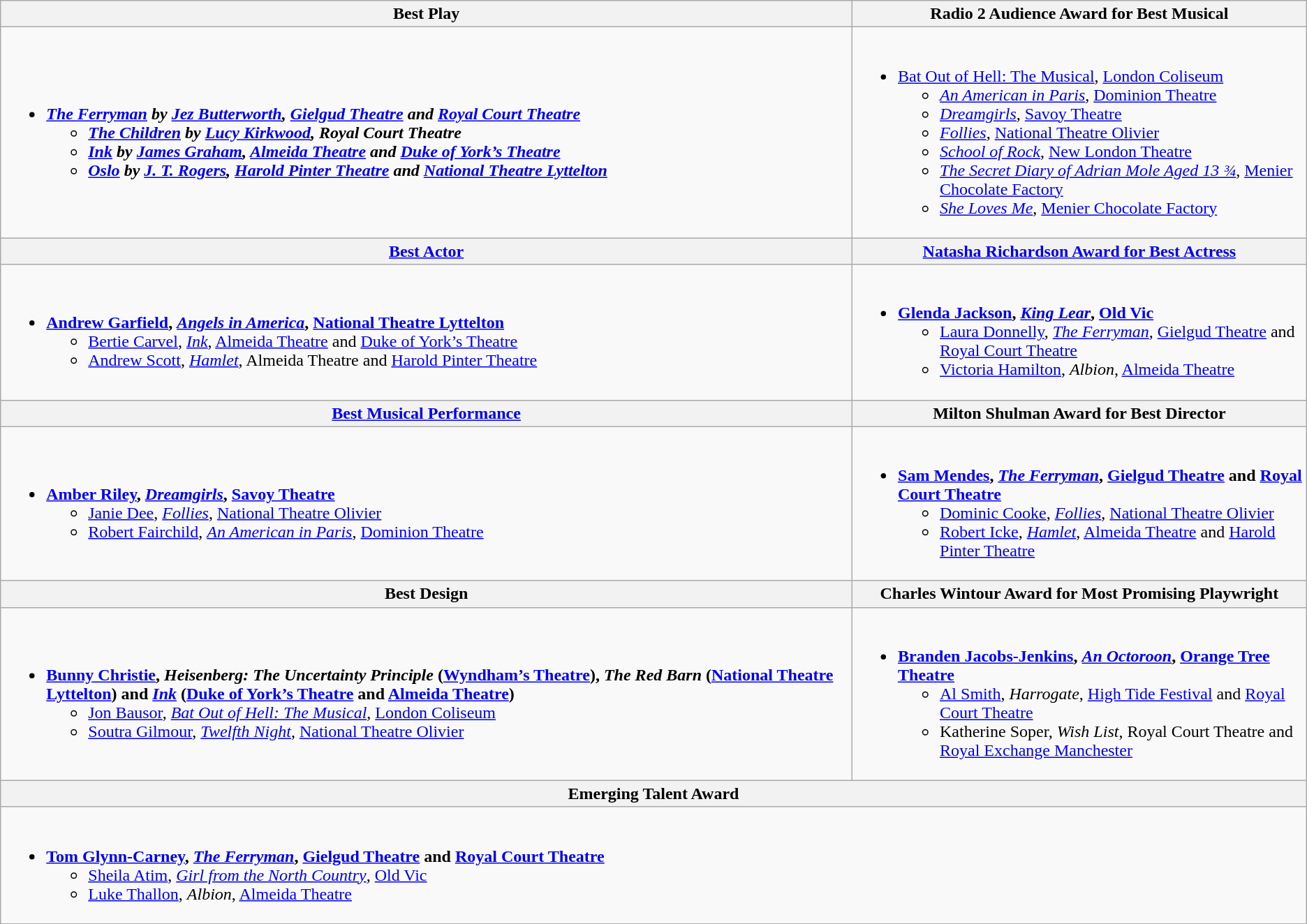<table class="wikitable">
<tr>
<th>Best Play</th>
<th><strong>Radio 2 Audience Award for Best Musical</strong></th>
</tr>
<tr>
<td><br><ul><li><strong><em><a href='#'>The Ferryman</a><em> by <a href='#'>Jez Butterworth</a>, <a href='#'>Gielgud Theatre</a> and <a href='#'>Royal Court Theatre</a><strong><ul><li></em><a href='#'>The Children</a><em> by <a href='#'>Lucy Kirkwood</a>, Royal Court Theatre</li><li><a href='#'></em>Ink<em></a> by <a href='#'>James Graham</a>, <a href='#'>Almeida Theatre</a> and <a href='#'>Duke of York’s Theatre</a></li><li></em><a href='#'>Oslo</a><em> by <a href='#'>J. T. Rogers</a>, <a href='#'>Harold Pinter Theatre</a> and <a href='#'>National Theatre Lyttelton</a></li></ul></li></ul></td>
<td><br><ul><li></em></strong><a href='#'>Bat Out of Hell: The Musical</a></em>, <a href='#'>London Coliseum</a></strong><ul><li><em><a href='#'>An American in Paris</a></em>, <a href='#'>Dominion Theatre</a></li><li><em><a href='#'>Dreamgirls</a></em>, <a href='#'>Savoy Theatre</a></li><li><em><a href='#'>Follies</a></em>, <a href='#'>National Theatre Olivier</a></li><li><em><a href='#'>School of Rock</a></em>, <a href='#'>New London Theatre</a></li><li><em><a href='#'>The Secret Diary of Adrian Mole Aged 13 ¾</a>,</em> <a href='#'>Menier Chocolate Factory</a></li><li><em><a href='#'>She Loves Me</a></em>, <a href='#'>Menier Chocolate Factory</a></li></ul></li></ul></td>
</tr>
<tr>
<th><a href='#'>Best Actor</a></th>
<th><strong><a href='#'>Natasha Richardson Award for Best Actress</a></strong></th>
</tr>
<tr>
<td><br><ul><li><strong><a href='#'>Andrew Garfield</a>, <em><a href='#'>Angels in America</a></em>, <a href='#'>National Theatre Lyttelton</a></strong><ul><li><a href='#'>Bertie Carvel</a>, <em><a href='#'>Ink</a></em>, <a href='#'>Almeida Theatre</a> and <a href='#'>Duke of York’s Theatre</a></li><li><a href='#'>Andrew Scott</a>, <em><a href='#'>Hamlet</a></em>, Almeida Theatre and <a href='#'>Harold Pinter Theatre</a></li></ul></li></ul></td>
<td><br><ul><li><strong><a href='#'>Glenda Jackson</a>, <em><a href='#'>King Lear</a></em>, <a href='#'>Old Vic</a></strong><ul><li><a href='#'>Laura Donnelly</a>, <em><a href='#'>The Ferryman</a></em>, <a href='#'>Gielgud Theatre</a> and <a href='#'>Royal Court Theatre</a></li><li><a href='#'>Victoria Hamilton</a>, <em>Albion</em>, <a href='#'>Almeida Theatre</a></li></ul></li></ul></td>
</tr>
<tr>
<th><a href='#'>Best Musical Performance</a></th>
<th><strong>Milton Shulman Award for Best Director</strong></th>
</tr>
<tr>
<td><br><ul><li><strong><a href='#'>Amber Riley</a>, <em><a href='#'>Dreamgirls</a></em>, <a href='#'>Savoy Theatre</a></strong><ul><li><a href='#'>Janie Dee</a>, <em><a href='#'>Follies</a></em>, <a href='#'>National Theatre Olivier</a></li><li><a href='#'>Robert Fairchild</a>, <a href='#'><em>An American in Paris</em></a>, <a href='#'>Dominion Theatre</a></li></ul></li></ul></td>
<td><br><ul><li><strong><a href='#'>Sam Mendes</a>, <em><a href='#'>The Ferryman</a></em>, <a href='#'>Gielgud Theatre</a> and <a href='#'>Royal Court Theatre</a></strong><ul><li><a href='#'>Dominic Cooke</a>, <em><a href='#'>Follies</a></em>, <a href='#'>National Theatre Olivier</a></li><li><a href='#'>Robert Icke</a>, <em><a href='#'>Hamlet</a></em>, <a href='#'>Almeida Theatre</a> and <a href='#'>Harold Pinter Theatre</a></li></ul></li></ul></td>
</tr>
<tr>
<th>Best Design</th>
<th><strong>Charles Wintour Award for Most Promising Playwright</strong></th>
</tr>
<tr>
<td><br><ul><li><strong><a href='#'>Bunny Christie</a>, <em>Heisenberg: The Uncertainty Principle</em> (<a href='#'>Wyndham’s Theatre</a>), <em>The Red Barn</em> (<a href='#'>National Theatre Lyttelton</a>) and <em><a href='#'>Ink</a></em> (<a href='#'>Duke of York’s Theatre</a> and <a href='#'>Almeida Theatre</a>)</strong><ul><li><a href='#'>Jon Bausor</a>, <em><a href='#'>Bat Out of Hell: The Musical</a></em>, <a href='#'>London Coliseum</a></li><li><a href='#'>Soutra Gilmour</a>, <em><a href='#'>Twelfth Night</a></em>, <a href='#'>National Theatre Olivier</a></li></ul></li></ul></td>
<td><br><ul><li><strong><a href='#'>Branden Jacobs-Jenkins</a>, <em><a href='#'>An Octoroon</a></em>, <a href='#'>Orange Tree Theatre</a></strong><ul><li><a href='#'>Al Smith</a>, <em>Harrogate</em>, <a href='#'>High Tide Festival</a> and <a href='#'>Royal Court Theatre</a></li><li>Katherine Soper, <em>Wish List</em>, Royal Court Theatre and <a href='#'>Royal Exchange Manchester</a></li></ul></li></ul></td>
</tr>
<tr>
<th colspan="2">Emerging Talent Award</th>
</tr>
<tr>
<td colspan="2"><br><ul><li><strong><a href='#'>Tom Glynn-Carney</a>, <em><a href='#'>The Ferryman</a></em>, <a href='#'>Gielgud Theatre</a> and <a href='#'>Royal Court Theatre</a></strong><ul><li><a href='#'>Sheila Atim</a>, <em><a href='#'>Girl from the North Country</a></em>, <a href='#'>Old Vic</a></li><li><a href='#'>Luke Thallon</a>, <em>Albion</em>, <a href='#'>Almeida Theatre</a></li></ul></li></ul></td>
</tr>
</table>
